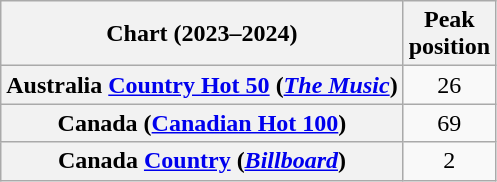<table class="wikitable sortable plainrowheaders" style="text-align:center">
<tr>
<th scope="col">Chart (2023–2024)</th>
<th scope="col">Peak<br>position</th>
</tr>
<tr>
<th scope="row">Australia <a href='#'>Country Hot 50</a> (<em><a href='#'>The Music</a></em>)</th>
<td>26</td>
</tr>
<tr>
<th scope="row">Canada (<a href='#'>Canadian Hot 100</a>)</th>
<td>69</td>
</tr>
<tr>
<th scope="row">Canada <a href='#'>Country</a> (<em><a href='#'>Billboard</a></em>)</th>
<td>2</td>
</tr>
</table>
